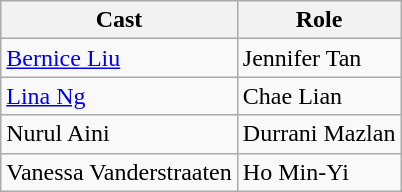<table class="wikitable">
<tr>
<th>Cast</th>
<th>Role</th>
</tr>
<tr>
<td><a href='#'>Bernice Liu</a></td>
<td>Jennifer Tan</td>
</tr>
<tr>
<td><a href='#'>Lina Ng</a></td>
<td>Chae Lian</td>
</tr>
<tr>
<td>Nurul Aini</td>
<td>Durrani Mazlan</td>
</tr>
<tr>
<td>Vanessa Vanderstraaten</td>
<td>Ho Min-Yi</td>
</tr>
</table>
